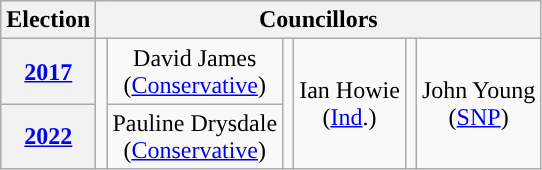<table class="wikitable" style="text-align:center">
<tr>
<th>Election</th>
<th colspan=8>Councillors</th>
</tr>
<tr>
<th><a href='#'>2017</a></th>
<td rowspan=2; style="background-color: "></td>
<td>David James<br>(<a href='#'>Conservative</a>)</td>
<td rowspan=2; style="background-color: "></td>
<td rowspan=2>Ian Howie<br>(<a href='#'>Ind</a>.)</td>
<td rowspan=2; style="background-color: "></td>
<td rowspan=2>John Young<br>(<a href='#'>SNP</a>)</td>
</tr>
<tr>
<th><a href='#'>2022</a></th>
<td>Pauline Drysdale<br>(<a href='#'>Conservative</a>)</td>
</tr>
</table>
